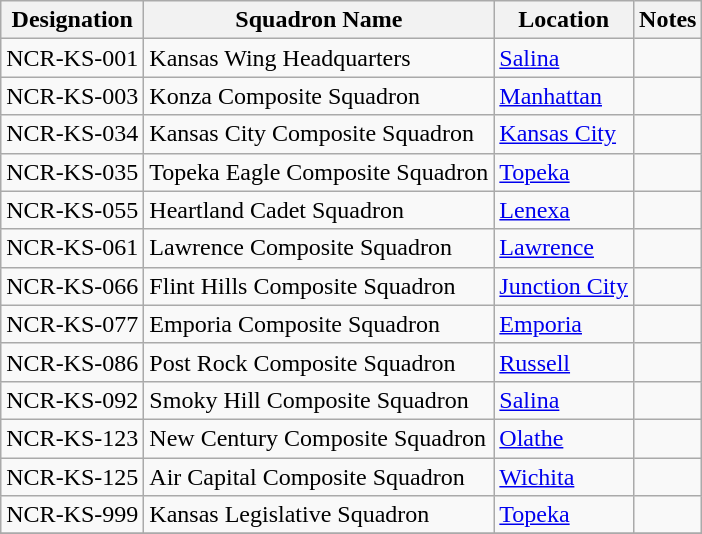<table class="wikitable">
<tr>
<th>Designation </th>
<th>Squadron Name</th>
<th>Location</th>
<th>Notes</th>
</tr>
<tr>
<td>NCR-KS-001</td>
<td>Kansas Wing Headquarters</td>
<td><a href='#'>Salina</a></td>
<td></td>
</tr>
<tr>
<td>NCR-KS-003</td>
<td>Konza Composite Squadron</td>
<td><a href='#'>Manhattan</a></td>
<td></td>
</tr>
<tr>
<td>NCR-KS-034</td>
<td>Kansas City Composite Squadron</td>
<td><a href='#'>Kansas City</a></td>
<td></td>
</tr>
<tr>
<td>NCR-KS-035</td>
<td>Topeka Eagle Composite Squadron</td>
<td><a href='#'>Topeka</a></td>
<td></td>
</tr>
<tr>
<td>NCR-KS-055</td>
<td>Heartland Cadet Squadron</td>
<td><a href='#'>Lenexa</a></td>
<td></td>
</tr>
<tr>
<td>NCR-KS-061</td>
<td>Lawrence Composite Squadron</td>
<td><a href='#'>Lawrence</a></td>
<td></td>
</tr>
<tr>
<td>NCR-KS-066</td>
<td>Flint Hills Composite Squadron</td>
<td><a href='#'>Junction City</a></td>
<td></td>
</tr>
<tr>
<td>NCR-KS-077</td>
<td>Emporia Composite Squadron</td>
<td><a href='#'>Emporia</a></td>
<td></td>
</tr>
<tr>
<td>NCR-KS-086</td>
<td>Post Rock Composite Squadron</td>
<td><a href='#'>Russell</a></td>
<td></td>
</tr>
<tr>
<td>NCR-KS-092</td>
<td>Smoky Hill Composite Squadron</td>
<td><a href='#'>Salina</a></td>
<td></td>
</tr>
<tr>
<td>NCR-KS-123</td>
<td>New Century Composite Squadron</td>
<td><a href='#'>Olathe</a></td>
<td></td>
</tr>
<tr>
<td>NCR-KS-125</td>
<td>Air Capital Composite Squadron</td>
<td><a href='#'>Wichita</a></td>
<td></td>
</tr>
<tr>
<td>NCR-KS-999</td>
<td>Kansas Legislative Squadron</td>
<td><a href='#'>Topeka</a></td>
<td></td>
</tr>
<tr>
</tr>
</table>
